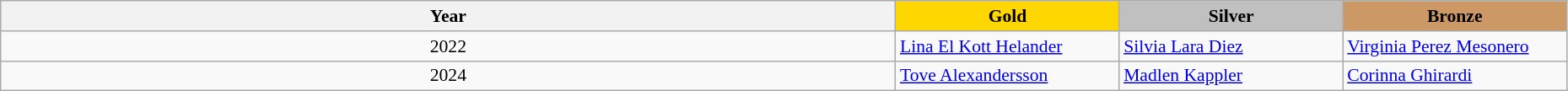<table class="wikitable" style="width:98%; font-size:90%">
<tr>
<th>Year</th>
<th style="width:170px; background:gold">Gold</th>
<th style="width:170px; background:silver">Silver</th>
<th style="width:170px; background:#cc9966">Bronze</th>
</tr>
<tr>
<td align=center>2022</td>
<td> <a href='#'>Lina El Kott Helander</a></td>
<td> <a href='#'>Silvia Lara Diez</a></td>
<td> <a href='#'>Virginia Perez Mesonero</a></td>
</tr>
<tr>
<td align=center>2024</td>
<td> <a href='#'>Tove Alexandersson</a></td>
<td> <a href='#'>Madlen Kappler</a></td>
<td> <a href='#'>Corinna Ghirardi</a></td>
</tr>
</table>
